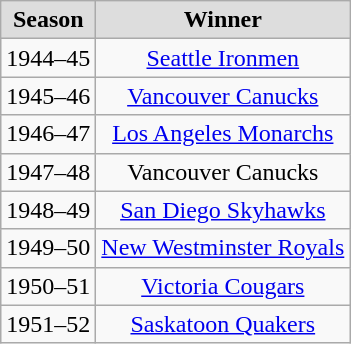<table class="wikitable">
<tr align="center"  bgcolor="#dddddd">
<td><strong>Season</strong></td>
<td><strong>Winner </strong></td>
</tr>
<tr align="center">
<td>1944–45</td>
<td><a href='#'>Seattle Ironmen</a></td>
</tr>
<tr align="center">
<td>1945–46</td>
<td><a href='#'>Vancouver Canucks</a></td>
</tr>
<tr align="center">
<td>1946–47</td>
<td><a href='#'>Los Angeles Monarchs</a></td>
</tr>
<tr align="center">
<td>1947–48</td>
<td>Vancouver Canucks</td>
</tr>
<tr align="center">
<td>1948–49</td>
<td><a href='#'>San Diego Skyhawks</a></td>
</tr>
<tr align="center">
<td>1949–50</td>
<td><a href='#'>New Westminster Royals</a></td>
</tr>
<tr align="center">
<td>1950–51</td>
<td><a href='#'>Victoria Cougars</a></td>
</tr>
<tr align="center">
<td>1951–52</td>
<td><a href='#'>Saskatoon Quakers</a></td>
</tr>
</table>
